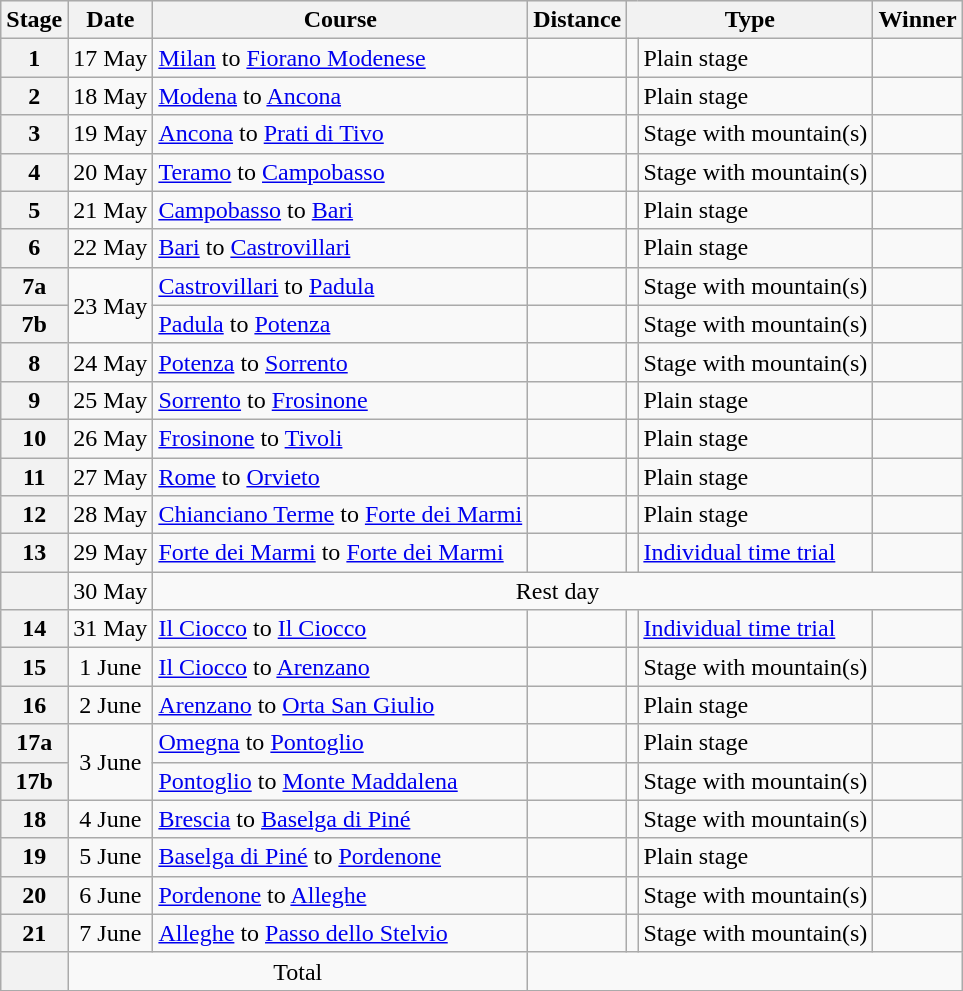<table class="wikitable">
<tr style="background:#efefef;">
<th>Stage</th>
<th>Date</th>
<th>Course</th>
<th>Distance</th>
<th colspan="2">Type</th>
<th>Winner</th>
</tr>
<tr>
<th style="text-align:center">1</th>
<td style="text-align:center;">17 May</td>
<td><a href='#'>Milan</a> to <a href='#'>Fiorano Modenese</a></td>
<td style="text-align:center;"></td>
<td style="text-align:center;"></td>
<td>Plain stage</td>
<td></td>
</tr>
<tr>
<th style="text-align:center">2</th>
<td style="text-align:center;">18 May</td>
<td><a href='#'>Modena</a> to <a href='#'>Ancona</a></td>
<td style="text-align:center;"></td>
<td style="text-align:center;"></td>
<td>Plain stage</td>
<td></td>
</tr>
<tr>
<th style="text-align:center">3</th>
<td style="text-align:center;">19 May</td>
<td><a href='#'>Ancona</a> to <a href='#'>Prati di Tivo</a></td>
<td style="text-align:center;"></td>
<td style="text-align:center;"></td>
<td>Stage with mountain(s)</td>
<td></td>
</tr>
<tr>
<th style="text-align:center">4</th>
<td style="text-align:center;">20 May</td>
<td><a href='#'>Teramo</a> to <a href='#'>Campobasso</a></td>
<td style="text-align:center;"></td>
<td style="text-align:center;"></td>
<td>Stage with mountain(s)</td>
<td></td>
</tr>
<tr>
<th style="text-align:center">5</th>
<td style="text-align:center;">21 May</td>
<td><a href='#'>Campobasso</a> to <a href='#'>Bari</a></td>
<td style="text-align:center;"></td>
<td style="text-align:center;"></td>
<td>Plain stage</td>
<td></td>
</tr>
<tr>
<th style="text-align:center">6</th>
<td style="text-align:center;">22 May</td>
<td><a href='#'>Bari</a> to <a href='#'>Castrovillari</a></td>
<td style="text-align:center;"></td>
<td style="text-align:center;"></td>
<td>Plain stage</td>
<td></td>
</tr>
<tr>
<th style="text-align:center">7a</th>
<td style="text-align:center;" rowspan="2">23 May</td>
<td><a href='#'>Castrovillari</a> to <a href='#'>Padula</a></td>
<td style="text-align:center;"></td>
<td style="text-align:center;"></td>
<td>Stage with mountain(s)</td>
<td></td>
</tr>
<tr>
<th style="text-align:center">7b</th>
<td><a href='#'>Padula</a> to <a href='#'>Potenza</a></td>
<td style="text-align:center;"></td>
<td style="text-align:center;"></td>
<td>Stage with mountain(s)</td>
<td></td>
</tr>
<tr>
<th style="text-align:center">8</th>
<td style="text-align:center;">24 May</td>
<td><a href='#'>Potenza</a> to <a href='#'>Sorrento</a></td>
<td style="text-align:center;"></td>
<td style="text-align:center;"></td>
<td>Stage with mountain(s)</td>
<td></td>
</tr>
<tr>
<th style="text-align:center">9</th>
<td style="text-align:center;">25 May</td>
<td><a href='#'>Sorrento</a> to <a href='#'>Frosinone</a></td>
<td style="text-align:center;"></td>
<td style="text-align:center;"></td>
<td>Plain stage</td>
<td></td>
</tr>
<tr>
<th style="text-align:center">10</th>
<td style="text-align:center;">26 May</td>
<td><a href='#'>Frosinone</a> to <a href='#'>Tivoli</a></td>
<td style="text-align:center;"></td>
<td style="text-align:center;"></td>
<td>Plain stage</td>
<td></td>
</tr>
<tr>
<th style="text-align:center">11</th>
<td style="text-align:center;">27 May</td>
<td><a href='#'>Rome</a> to <a href='#'>Orvieto</a></td>
<td style="text-align:center;"></td>
<td style="text-align:center;"></td>
<td>Plain stage</td>
<td></td>
</tr>
<tr>
<th style="text-align:center">12</th>
<td style="text-align:center;">28 May</td>
<td><a href='#'>Chianciano Terme</a> to <a href='#'>Forte dei Marmi</a></td>
<td style="text-align:center;"></td>
<td style="text-align:center;"></td>
<td>Plain stage</td>
<td></td>
</tr>
<tr>
<th style="text-align:center">13</th>
<td style="text-align:center;">29 May</td>
<td><a href='#'>Forte dei Marmi</a> to <a href='#'>Forte dei Marmi</a></td>
<td style="text-align:center;"></td>
<td style="text-align:center;"></td>
<td><a href='#'>Individual time trial</a></td>
<td></td>
</tr>
<tr>
<th></th>
<td align="center">30 May</td>
<td colspan="6" align=center>Rest day</td>
</tr>
<tr>
<th style="text-align:center">14</th>
<td style="text-align:center;">31 May</td>
<td><a href='#'>Il Ciocco</a> to <a href='#'>Il Ciocco</a></td>
<td style="text-align:center;"></td>
<td style="text-align:center;"></td>
<td><a href='#'>Individual time trial</a></td>
<td></td>
</tr>
<tr>
<th style="text-align:center">15</th>
<td style="text-align:center;">1 June</td>
<td><a href='#'>Il Ciocco</a> to <a href='#'>Arenzano</a></td>
<td style="text-align:center;"></td>
<td style="text-align:center;"></td>
<td>Stage with mountain(s)</td>
<td></td>
</tr>
<tr>
<th style="text-align:center">16</th>
<td style="text-align:center;">2 June</td>
<td><a href='#'>Arenzano</a> to <a href='#'>Orta San Giulio</a></td>
<td style="text-align:center;"></td>
<td style="text-align:center;"></td>
<td>Plain stage</td>
<td></td>
</tr>
<tr>
<th style="text-align:center">17a</th>
<td style="text-align:center;" rowspan="2">3 June</td>
<td><a href='#'>Omegna</a> to <a href='#'>Pontoglio</a></td>
<td style="text-align:center;"></td>
<td style="text-align:center;"></td>
<td>Plain stage</td>
<td></td>
</tr>
<tr>
<th style="text-align:center">17b</th>
<td><a href='#'>Pontoglio</a> to <a href='#'>Monte Maddalena</a></td>
<td style="text-align:center;"></td>
<td style="text-align:center;"></td>
<td>Stage with mountain(s)</td>
<td></td>
</tr>
<tr>
<th style="text-align:center">18</th>
<td style="text-align:center;">4 June</td>
<td><a href='#'>Brescia</a> to <a href='#'>Baselga di Piné</a></td>
<td style="text-align:center;"></td>
<td style="text-align:center;"></td>
<td>Stage with mountain(s)</td>
<td></td>
</tr>
<tr>
<th style="text-align:center">19</th>
<td style="text-align:center;">5 June</td>
<td><a href='#'>Baselga di Piné</a> to <a href='#'>Pordenone</a></td>
<td style="text-align:center;"></td>
<td style="text-align:center;"></td>
<td>Plain stage</td>
<td></td>
</tr>
<tr>
<th style="text-align:center">20</th>
<td style="text-align:center;">6 June</td>
<td><a href='#'>Pordenone</a> to <a href='#'>Alleghe</a></td>
<td style="text-align:center;"></td>
<td style="text-align:center;"></td>
<td>Stage with mountain(s)</td>
<td></td>
</tr>
<tr>
<th style="text-align:center">21</th>
<td style="text-align:center;">7 June</td>
<td><a href='#'>Alleghe</a> to <a href='#'>Passo dello Stelvio</a></td>
<td style="text-align:center;"></td>
<td style="text-align:center;"></td>
<td>Stage with mountain(s)</td>
<td></td>
</tr>
<tr>
<th></th>
<td colspan="2" align=center>Total</td>
<td colspan="5" align="center"></td>
</tr>
<tr>
</tr>
</table>
